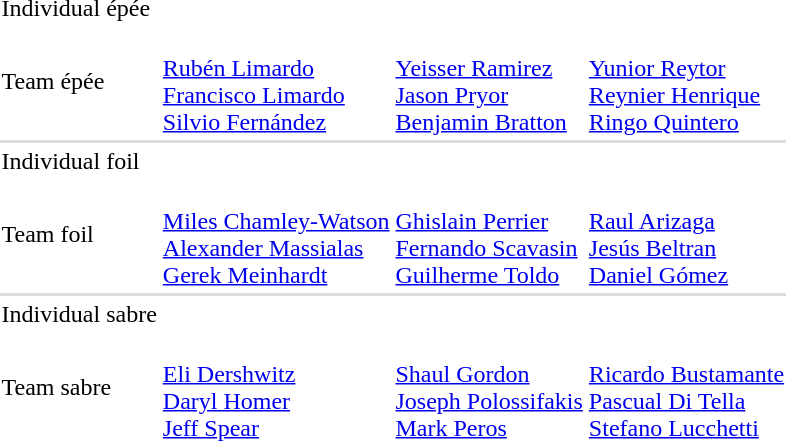<table>
<tr>
<td rowspan=2>Individual épée <br></td>
<td rowspan=2></td>
<td rowspan=2></td>
<td></td>
</tr>
<tr>
<td></td>
</tr>
<tr>
<td>Team épée <br></td>
<td><br><a href='#'>Rubén Limardo</a><br><a href='#'>Francisco Limardo</a><br><a href='#'>Silvio Fernández</a></td>
<td><br><a href='#'>Yeisser Ramirez</a><br><a href='#'>Jason Pryor</a><br><a href='#'>Benjamin Bratton</a></td>
<td><br><a href='#'>Yunior Reytor</a><br><a href='#'>Reynier Henrique</a><br><a href='#'>Ringo Quintero</a></td>
</tr>
<tr bgcolor=#DDDDDD>
<td colspan=7></td>
</tr>
<tr>
<td rowspan=2>Individual foil <br></td>
<td rowspan=2></td>
<td rowspan=2></td>
<td></td>
</tr>
<tr>
<td></td>
</tr>
<tr>
<td>Team foil <br></td>
<td><br><a href='#'>Miles Chamley-Watson</a><br><a href='#'>Alexander Massialas</a><br><a href='#'>Gerek Meinhardt</a></td>
<td><br><a href='#'>Ghislain Perrier</a><br><a href='#'>Fernando Scavasin</a><br><a href='#'>Guilherme Toldo</a></td>
<td><br><a href='#'>Raul Arizaga</a><br><a href='#'>Jesús Beltran</a><br><a href='#'>Daniel Gómez</a></td>
</tr>
<tr bgcolor=#DDDDDD>
<td colspan=7></td>
</tr>
<tr>
<td rowspan=2>Individual sabre <br></td>
<td rowspan=2></td>
<td rowspan=2></td>
<td></td>
</tr>
<tr>
<td></td>
</tr>
<tr>
<td>Team sabre <br></td>
<td><br><a href='#'>Eli Dershwitz</a><br><a href='#'>Daryl Homer</a><br><a href='#'>Jeff Spear</a></td>
<td><br><a href='#'>Shaul Gordon</a><br><a href='#'>Joseph Polossifakis</a><br><a href='#'>Mark Peros</a></td>
<td><br><a href='#'>Ricardo Bustamante</a><br><a href='#'>Pascual Di Tella</a><br><a href='#'>Stefano Lucchetti</a></td>
</tr>
</table>
